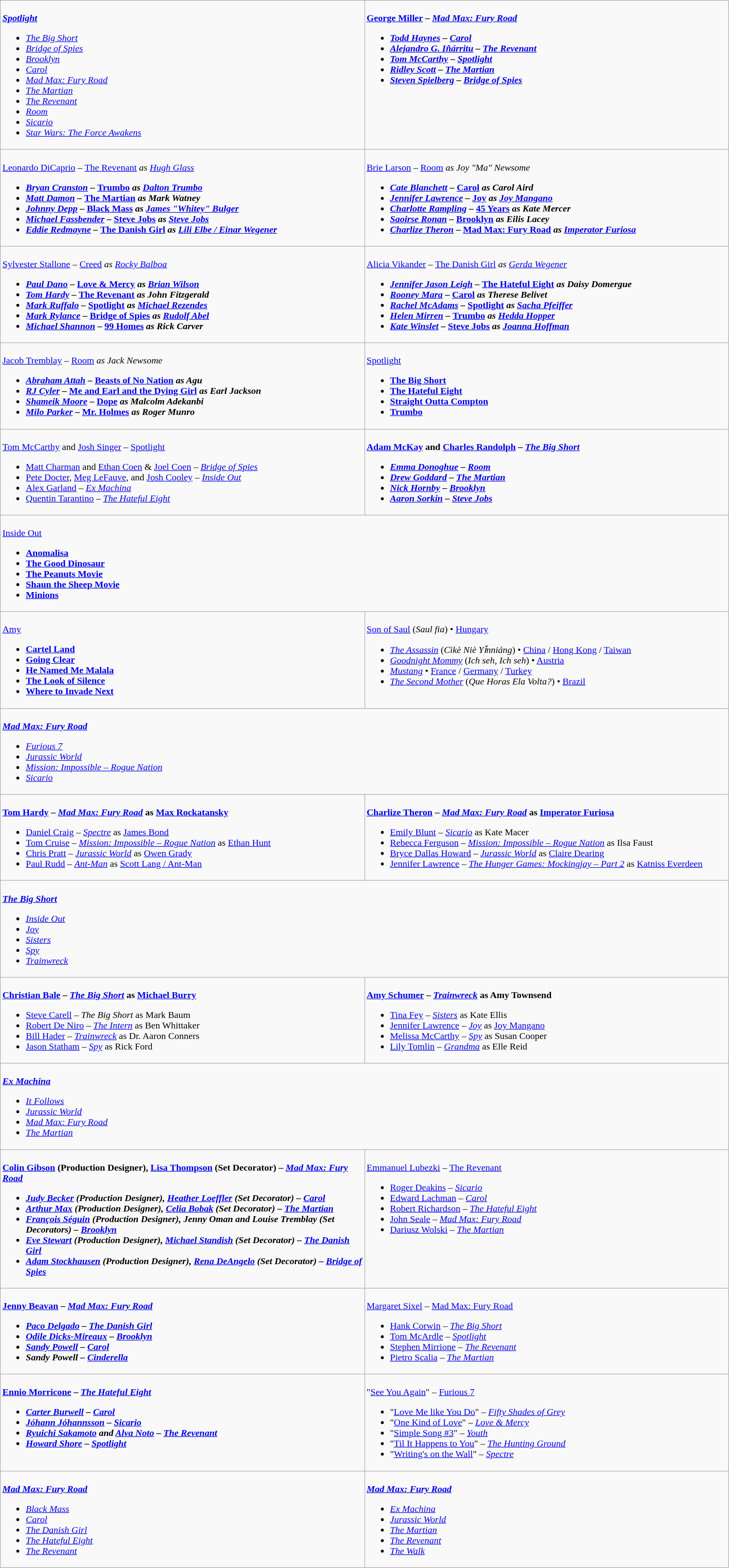<table class=wikitable>
<tr>
<td valign="top" width="50%"><br>
<strong><em><a href='#'>Spotlight</a></em></strong><ul><li><em><a href='#'>The Big Short</a></em></li><li><em><a href='#'>Bridge of Spies</a></em></li><li><em><a href='#'>Brooklyn</a></em></li><li><em><a href='#'>Carol</a></em></li><li><em><a href='#'>Mad Max: Fury Road</a></em></li><li><em><a href='#'>The Martian</a></em></li><li><em><a href='#'>The Revenant</a></em></li><li><em><a href='#'>Room</a></em></li><li><em><a href='#'>Sicario</a></em></li><li><em><a href='#'>Star Wars: The Force Awakens</a></em></li></ul></td>
<td valign="top" width="50%"><br>
<strong><a href='#'>George Miller</a> – <em><a href='#'>Mad Max: Fury Road</a><strong><em><ul><li><a href='#'>Todd Haynes</a> – </em><a href='#'>Carol</a><em></li><li><a href='#'>Alejandro G. Iñárritu</a> – </em><a href='#'>The Revenant</a><em></li><li><a href='#'>Tom McCarthy</a> – </em><a href='#'>Spotlight</a><em></li><li><a href='#'>Ridley Scott</a> – </em><a href='#'>The Martian</a><em></li><li><a href='#'>Steven Spielberg</a> – </em><a href='#'>Bridge of Spies</a><em></li></ul></td>
</tr>
<tr>
<td valign="top" width="50%"><br>
</strong><a href='#'>Leonardo DiCaprio</a> – </em><a href='#'>The Revenant</a><em> as <a href='#'>Hugh Glass</a><strong><ul><li><a href='#'>Bryan Cranston</a> – </em><a href='#'>Trumbo</a><em> as <a href='#'>Dalton Trumbo</a></li><li><a href='#'>Matt Damon</a> – </em><a href='#'>The Martian</a><em> as Mark Watney</li><li><a href='#'>Johnny Depp</a> – </em><a href='#'>Black Mass</a><em> as <a href='#'>James "Whitey" Bulger</a></li><li><a href='#'>Michael Fassbender</a> – </em><a href='#'>Steve Jobs</a><em> as <a href='#'>Steve Jobs</a></li><li><a href='#'>Eddie Redmayne</a> – </em><a href='#'>The Danish Girl</a><em> as <a href='#'>Lili Elbe / Einar Wegener</a></li></ul></td>
<td valign="top" width="50%"><br>
</strong><a href='#'>Brie Larson</a> – </em><a href='#'>Room</a><em> as Joy "Ma" Newsome<strong><ul><li><a href='#'>Cate Blanchett</a> – </em><a href='#'>Carol</a><em> as Carol Aird</li><li><a href='#'>Jennifer Lawrence</a> – </em><a href='#'>Joy</a><em> as <a href='#'>Joy Mangano</a></li><li><a href='#'>Charlotte Rampling</a> – </em><a href='#'>45 Years</a><em> as Kate Mercer</li><li><a href='#'>Saoirse Ronan</a> – </em><a href='#'>Brooklyn</a><em> as Eilis Lacey</li><li><a href='#'>Charlize Theron</a> – </em><a href='#'>Mad Max: Fury Road</a><em> as <a href='#'>Imperator Furiosa</a></li></ul></td>
</tr>
<tr>
<td valign="top" width="50%"><br>
</strong><a href='#'>Sylvester Stallone</a> – </em><a href='#'>Creed</a><em> as <a href='#'>Rocky Balboa</a><strong><ul><li><a href='#'>Paul Dano</a> – </em><a href='#'>Love & Mercy</a><em> as <a href='#'>Brian Wilson</a></li><li><a href='#'>Tom Hardy</a> – </em><a href='#'>The Revenant</a><em> as John Fitzgerald</li><li><a href='#'>Mark Ruffalo</a> – </em><a href='#'>Spotlight</a><em> as <a href='#'>Michael Rezendes</a></li><li><a href='#'>Mark Rylance</a> – </em><a href='#'>Bridge of Spies</a><em> as <a href='#'>Rudolf Abel</a></li><li><a href='#'>Michael Shannon</a> – </em><a href='#'>99 Homes</a><em> as Rick Carver</li></ul></td>
<td valign="top" width="50%"><br>
</strong><a href='#'>Alicia Vikander</a> – </em><a href='#'>The Danish Girl</a><em> as <a href='#'>Gerda Wegener</a><strong><ul><li><a href='#'>Jennifer Jason Leigh</a> – </em><a href='#'>The Hateful Eight</a><em> as Daisy Domergue</li><li><a href='#'>Rooney Mara</a> – </em><a href='#'>Carol</a><em> as Therese Belivet</li><li><a href='#'>Rachel McAdams</a> – </em><a href='#'>Spotlight</a><em> as <a href='#'>Sacha Pfeiffer</a></li><li><a href='#'>Helen Mirren</a> – </em><a href='#'>Trumbo</a><em> as <a href='#'>Hedda Hopper</a></li><li><a href='#'>Kate Winslet</a> – </em><a href='#'>Steve Jobs</a><em> as <a href='#'>Joanna Hoffman</a></li></ul></td>
</tr>
<tr>
<td valign="top" width="50%"><br>
</strong><a href='#'>Jacob Tremblay</a> – </em><a href='#'>Room</a><em> as Jack Newsome<strong><ul><li><a href='#'>Abraham Attah</a> – </em><a href='#'>Beasts of No Nation</a><em> as Agu</li><li><a href='#'>RJ Cyler</a> – </em><a href='#'>Me and Earl and the Dying Girl</a><em> as Earl Jackson</li><li><a href='#'>Shameik Moore</a> – </em><a href='#'>Dope</a><em> as Malcolm Adekanbi</li><li><a href='#'>Milo Parker</a> – </em><a href='#'>Mr. Holmes</a><em> as Roger Munro</li></ul></td>
<td valign="top" width="50%"><br>
</em></strong><a href='#'>Spotlight</a><strong><em><ul><li></em><a href='#'>The Big Short</a><em></li><li></em><a href='#'>The Hateful Eight</a><em></li><li></em><a href='#'>Straight Outta Compton</a><em></li><li></em><a href='#'>Trumbo</a><em></li></ul></td>
</tr>
<tr>
<td valign="top" width="50%"><br>
</strong><a href='#'>Tom McCarthy</a> and <a href='#'>Josh Singer</a> – </em><a href='#'>Spotlight</a></em></strong><ul><li><a href='#'>Matt Charman</a> and <a href='#'>Ethan Coen</a> & <a href='#'>Joel Coen</a> – <em><a href='#'>Bridge of Spies</a></em></li><li><a href='#'>Pete Docter</a>, <a href='#'>Meg LeFauve</a>, and <a href='#'>Josh Cooley</a> – <em><a href='#'>Inside Out</a></em></li><li><a href='#'>Alex Garland</a> – <em><a href='#'>Ex Machina</a></em></li><li><a href='#'>Quentin Tarantino</a> – <em><a href='#'>The Hateful Eight</a></em></li></ul></td>
<td valign="top" width="50%"><br>
<strong><a href='#'>Adam McKay</a> and <a href='#'>Charles Randolph</a> – <em><a href='#'>The Big Short</a><strong><em><ul><li><a href='#'>Emma Donoghue</a> – </em><a href='#'>Room</a><em></li><li><a href='#'>Drew Goddard</a> – </em><a href='#'>The Martian</a><em></li><li><a href='#'>Nick Hornby</a> – </em><a href='#'>Brooklyn</a><em></li><li><a href='#'>Aaron Sorkin</a> – </em><a href='#'>Steve Jobs</a><em></li></ul></td>
</tr>
<tr>
<td valign="top" colspan="2" width="50%"><br>
</em></strong><a href='#'>Inside Out</a><strong><em><ul><li></em><a href='#'>Anomalisa</a><em></li><li></em><a href='#'>The Good Dinosaur</a><em></li><li></em><a href='#'>The Peanuts Movie</a><em></li><li></em><a href='#'>Shaun the Sheep Movie</a><em></li><li></em><a href='#'>Minions</a><em></li></ul></td>
</tr>
<tr>
<td valign="top" width="50%"><br>
</em></strong><a href='#'>Amy</a><strong><em><ul><li></em><a href='#'>Cartel Land</a><em></li><li></em><a href='#'>Going Clear</a><em></li><li></em><a href='#'>He Named Me Malala</a><em></li><li></em><a href='#'>The Look of Silence</a><em></li><li></em><a href='#'>Where to Invade Next</a><em></li></ul></td>
<td valign="top" width="50%"><br>
</em></strong><a href='#'>Son of Saul</a></em> (<em>Saul fia</em>) • <a href='#'>Hungary</a></strong><ul><li><em><a href='#'>The Assassin</a></em> (<em>Cìkè Niè Yǐnniáng</em>) • <a href='#'>China</a> / <a href='#'>Hong Kong</a> / <a href='#'>Taiwan</a></li><li><em><a href='#'>Goodnight Mommy</a></em> (<em>Ich seh, Ich seh</em>) • <a href='#'>Austria</a></li><li><em><a href='#'>Mustang</a></em> • <a href='#'>France</a> / <a href='#'>Germany</a> / <a href='#'>Turkey</a></li><li><em><a href='#'>The Second Mother</a></em> (<em>Que Horas Ela Volta?</em>) • <a href='#'>Brazil</a></li></ul></td>
</tr>
<tr>
<td valign="top" colspan="2" width="50%"><br>
<strong><em><a href='#'>Mad Max: Fury Road</a></em></strong><ul><li><em><a href='#'>Furious 7</a></em></li><li><em><a href='#'>Jurassic World</a></em></li><li><em><a href='#'>Mission: Impossible – Rogue Nation</a></em></li><li><em><a href='#'>Sicario</a></em></li></ul></td>
</tr>
<tr>
<td valign="top" width="50%"><br>
<strong><a href='#'>Tom Hardy</a> – <em><a href='#'>Mad Max: Fury Road</a></em> as <a href='#'>Max Rockatansky</a></strong><ul><li><a href='#'>Daniel Craig</a> – <em><a href='#'>Spectre</a></em> as <a href='#'>James Bond</a></li><li><a href='#'>Tom Cruise</a> – <em><a href='#'>Mission: Impossible – Rogue Nation</a></em> as <a href='#'>Ethan Hunt</a></li><li><a href='#'>Chris Pratt</a> – <em><a href='#'>Jurassic World</a></em> as <a href='#'>Owen Grady</a></li><li><a href='#'>Paul Rudd</a> – <em><a href='#'>Ant-Man</a></em> as <a href='#'>Scott Lang / Ant-Man</a></li></ul></td>
<td valign="top" width="50%"><br>
<strong><a href='#'>Charlize Theron</a> – <em><a href='#'>Mad Max: Fury Road</a></em> as <a href='#'>Imperator Furiosa</a></strong><ul><li><a href='#'>Emily Blunt</a> – <em><a href='#'>Sicario</a></em> as Kate Macer</li><li><a href='#'>Rebecca Ferguson</a> – <em><a href='#'>Mission: Impossible – Rogue Nation</a></em> as Ilsa Faust</li><li><a href='#'>Bryce Dallas Howard</a> – <em><a href='#'>Jurassic World</a></em> as <a href='#'>Claire Dearing</a></li><li><a href='#'>Jennifer Lawrence</a> – <em><a href='#'>The Hunger Games: Mockingjay – Part 2</a></em> as <a href='#'>Katniss Everdeen</a></li></ul></td>
</tr>
<tr>
<td valign="top" colspan="2" width="50%"><br>
<strong><em><a href='#'>The Big Short</a></em></strong><ul><li><em><a href='#'>Inside Out</a></em></li><li><em><a href='#'>Joy</a></em></li><li><em><a href='#'>Sisters</a></em></li><li><em><a href='#'>Spy</a></em></li><li><em><a href='#'>Trainwreck</a></em></li></ul></td>
</tr>
<tr>
<td valign="top" width="50%"><br>
<strong><a href='#'>Christian Bale</a> – <em><a href='#'>The Big Short</a></em> as <a href='#'>Michael Burry</a></strong><ul><li><a href='#'>Steve Carell</a> – <em>The Big Short</em> as Mark Baum</li><li><a href='#'>Robert De Niro</a> – <em><a href='#'>The Intern</a></em> as Ben Whittaker</li><li><a href='#'>Bill Hader</a> – <em><a href='#'>Trainwreck</a></em> as Dr. Aaron Conners</li><li><a href='#'>Jason Statham</a> – <em><a href='#'>Spy</a></em> as Rick Ford</li></ul></td>
<td valign="top" width="50%"><br>
<strong><a href='#'>Amy Schumer</a> – <em><a href='#'>Trainwreck</a></em> as Amy Townsend</strong><ul><li><a href='#'>Tina Fey</a> – <em><a href='#'>Sisters</a></em> as Kate Ellis</li><li><a href='#'>Jennifer Lawrence</a> – <em><a href='#'>Joy</a></em> as <a href='#'>Joy Mangano</a></li><li><a href='#'>Melissa McCarthy</a> – <em><a href='#'>Spy</a></em> as Susan Cooper</li><li><a href='#'>Lily Tomlin</a> – <em><a href='#'>Grandma</a></em> as Elle Reid</li></ul></td>
</tr>
<tr>
<td valign="top" colspan="2" width="50%"><br>
<strong><em><a href='#'>Ex Machina</a></em></strong><ul><li><em><a href='#'>It Follows</a></em></li><li><em><a href='#'>Jurassic World</a></em></li><li><em><a href='#'>Mad Max: Fury Road</a></em></li><li><em><a href='#'>The Martian</a></em></li></ul></td>
</tr>
<tr>
<td valign="top" width="50%"><br>
<strong><a href='#'>Colin Gibson</a> (Production Designer), <a href='#'>Lisa Thompson</a> (Set Decorator) – <em><a href='#'>Mad Max: Fury Road</a><strong><em><ul><li><a href='#'>Judy Becker</a> (Production Designer), <a href='#'>Heather Loeffler</a> (Set Decorator) – </em><a href='#'>Carol</a><em></li><li><a href='#'>Arthur Max</a> (Production Designer), <a href='#'>Celia Bobak</a> (Set Decorator) – </em><a href='#'>The Martian</a><em></li><li><a href='#'>François Séguin</a> (Production Designer), Jenny Oman and Louise Tremblay (Set Decorators) – </em><a href='#'>Brooklyn</a><em></li><li><a href='#'>Eve Stewart</a> (Production Designer), <a href='#'>Michael Standish</a> (Set Decorator) – </em><a href='#'>The Danish Girl</a><em></li><li><a href='#'>Adam Stockhausen</a> (Production Designer), <a href='#'>Rena DeAngelo</a> (Set Decorator) – </em><a href='#'>Bridge of Spies</a><em></li></ul></td>
<td valign="top" width="50%"><br>
</strong><a href='#'>Emmanuel Lubezki</a> – </em><a href='#'>The Revenant</a></em></strong><ul><li><a href='#'>Roger Deakins</a> – <em><a href='#'>Sicario</a></em></li><li><a href='#'>Edward Lachman</a> – <em><a href='#'>Carol</a></em></li><li><a href='#'>Robert Richardson</a> – <em><a href='#'>The Hateful Eight</a></em></li><li><a href='#'>John Seale</a> – <em><a href='#'>Mad Max: Fury Road</a></em></li><li><a href='#'>Dariusz Wolski</a> – <em><a href='#'>The Martian</a></em></li></ul></td>
</tr>
<tr>
<td valign="top" width="50%"><br>
<strong><a href='#'>Jenny Beavan</a> – <em><a href='#'>Mad Max: Fury Road</a><strong><em><ul><li><a href='#'>Paco Delgado</a> – </em><a href='#'>The Danish Girl</a><em></li><li><a href='#'>Odile Dicks-Mireaux</a> – </em><a href='#'>Brooklyn</a><em></li><li><a href='#'>Sandy Powell</a> – </em><a href='#'>Carol</a><em></li><li>Sandy Powell – </em><a href='#'>Cinderella</a><em></li></ul></td>
<td valign="top" width="50%"><br>
</strong><a href='#'>Margaret Sixel</a> – </em><a href='#'>Mad Max: Fury Road</a></em></strong><ul><li><a href='#'>Hank Corwin</a> – <em><a href='#'>The Big Short</a></em></li><li><a href='#'>Tom McArdle</a> – <em><a href='#'>Spotlight</a></em></li><li><a href='#'>Stephen Mirrione</a> – <em><a href='#'>The Revenant</a></em></li><li><a href='#'>Pietro Scalia</a> – <em><a href='#'>The Martian</a></em></li></ul></td>
</tr>
<tr>
<td valign="top" width="50%"><br>
<strong><a href='#'>Ennio Morricone</a> – <em><a href='#'>The Hateful Eight</a><strong><em><ul><li><a href='#'>Carter Burwell</a> – </em><a href='#'>Carol</a><em></li><li><a href='#'>Jóhann Jóhannsson</a> – </em><a href='#'>Sicario</a><em></li><li><a href='#'>Ryuichi Sakamoto</a> and <a href='#'>Alva Noto</a> – </em><a href='#'>The Revenant</a><em></li><li><a href='#'>Howard Shore</a> – </em><a href='#'>Spotlight</a><em></li></ul></td>
<td valign="top" width="50%"><br>
</strong>"<a href='#'>See You Again</a>" – </em><a href='#'>Furious 7</a></em></strong><ul><li>"<a href='#'>Love Me like You Do</a>" – <em><a href='#'>Fifty Shades of Grey</a></em></li><li>"<a href='#'>One Kind of Love</a>" – <em><a href='#'>Love & Mercy</a></em></li><li>"<a href='#'>Simple Song #3</a>" – <em><a href='#'>Youth</a></em></li><li>"<a href='#'>Til It Happens to You</a>" – <em><a href='#'>The Hunting Ground</a></em></li><li>"<a href='#'>Writing's on the Wall</a>" – <em><a href='#'>Spectre</a></em></li></ul></td>
</tr>
<tr>
<td valign="top" width="50%"><br>
<strong><em><a href='#'>Mad Max: Fury Road</a></em></strong><ul><li><em><a href='#'>Black Mass</a></em></li><li><em><a href='#'>Carol</a></em></li><li><em><a href='#'>The Danish Girl</a></em></li><li><em><a href='#'>The Hateful Eight</a></em></li><li><em><a href='#'>The Revenant</a></em></li></ul></td>
<td valign="top" width="50%"><br>
<strong><em><a href='#'>Mad Max: Fury Road</a></em></strong><ul><li><em><a href='#'>Ex Machina</a></em></li><li><em><a href='#'>Jurassic World</a></em></li><li><em><a href='#'>The Martian</a></em></li><li><em><a href='#'>The Revenant</a></em></li><li><em><a href='#'>The Walk</a></em></li></ul></td>
</tr>
</table>
